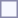<table style="border:1px solid #8888aa; background-color:#f7f8ff; padding:5px; font-size:95%; margin: 0px 12px 12px 0px;">
</table>
